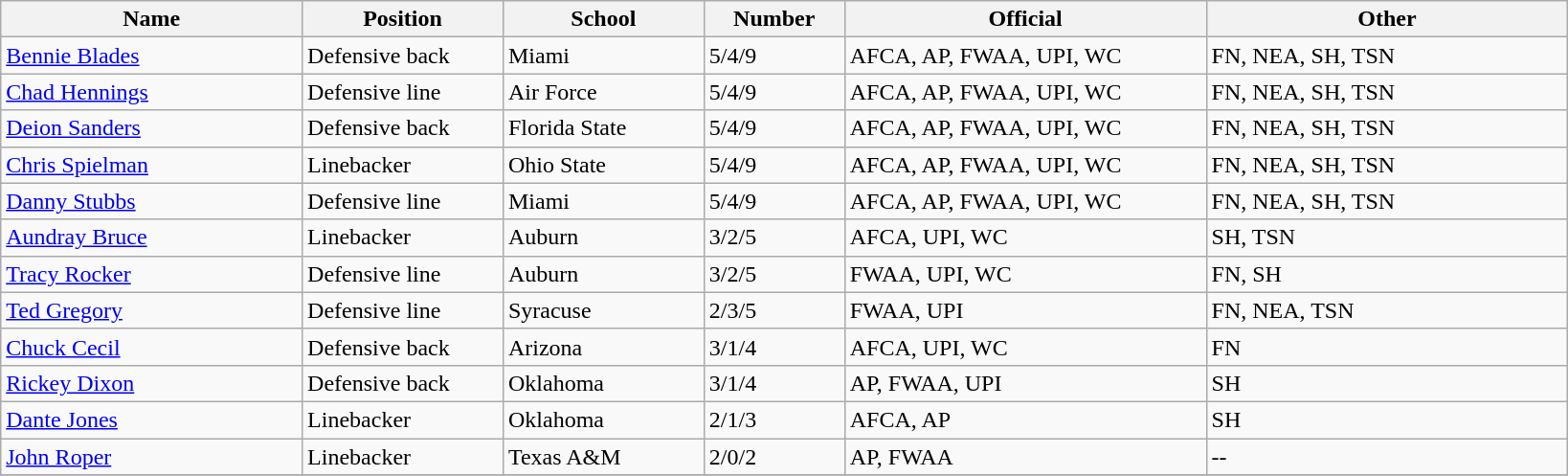<table class="wikitable sortable">
<tr>
<th bgcolor="#DDDDFF" width="15%">Name</th>
<th bgcolor="#DDDDFF" width="10%">Position</th>
<th bgcolor="#DDDDFF" width="10%">School</th>
<th bgcolor="#DDDDFF" width="7%">Number</th>
<th bgcolor="#DDDDFF" width="18%">Official</th>
<th bgcolor="#DDDDFF" width="18%">Other</th>
</tr>
<tr align="left">
<td><a href='#'>Bennie Blades</a></td>
<td>Defensive back</td>
<td>Miami</td>
<td>5/4/9</td>
<td>AFCA, AP, FWAA, UPI, WC</td>
<td>FN, NEA, SH, TSN</td>
</tr>
<tr align="left">
<td><a href='#'>Chad Hennings</a></td>
<td>Defensive line</td>
<td>Air Force</td>
<td>5/4/9</td>
<td>AFCA, AP, FWAA, UPI, WC</td>
<td>FN, NEA, SH, TSN</td>
</tr>
<tr align="left">
<td><a href='#'>Deion Sanders</a></td>
<td>Defensive back</td>
<td>Florida State</td>
<td>5/4/9</td>
<td>AFCA, AP, FWAA, UPI, WC</td>
<td>FN, NEA, SH, TSN</td>
</tr>
<tr align="left">
<td><a href='#'>Chris Spielman</a></td>
<td>Linebacker</td>
<td>Ohio State</td>
<td>5/4/9</td>
<td>AFCA, AP, FWAA, UPI, WC</td>
<td>FN, NEA, SH, TSN</td>
</tr>
<tr align="left">
<td><a href='#'>Danny Stubbs</a></td>
<td>Defensive line</td>
<td>Miami</td>
<td>5/4/9</td>
<td>AFCA, AP, FWAA, UPI, WC</td>
<td>FN, NEA, SH, TSN</td>
</tr>
<tr align="left">
<td><a href='#'>Aundray Bruce</a></td>
<td>Linebacker</td>
<td>Auburn</td>
<td>3/2/5</td>
<td>AFCA, UPI, WC</td>
<td>SH, TSN</td>
</tr>
<tr align="left">
<td><a href='#'>Tracy Rocker</a></td>
<td>Defensive line</td>
<td>Auburn</td>
<td>3/2/5</td>
<td>FWAA, UPI, WC</td>
<td>FN, SH</td>
</tr>
<tr align="left">
<td><a href='#'>Ted Gregory</a></td>
<td>Defensive line</td>
<td>Syracuse</td>
<td>2/3/5</td>
<td>FWAA, UPI</td>
<td>FN, NEA, TSN</td>
</tr>
<tr align="left">
<td><a href='#'>Chuck Cecil</a></td>
<td>Defensive back</td>
<td>Arizona</td>
<td>3/1/4</td>
<td>AFCA, UPI, WC</td>
<td>FN</td>
</tr>
<tr align="left">
<td><a href='#'>Rickey Dixon</a></td>
<td>Defensive back</td>
<td>Oklahoma</td>
<td>3/1/4</td>
<td>AP, FWAA, UPI</td>
<td>SH</td>
</tr>
<tr align="left">
<td><a href='#'>Dante Jones</a></td>
<td>Linebacker</td>
<td>Oklahoma</td>
<td>2/1/3</td>
<td>AFCA, AP</td>
<td>SH</td>
</tr>
<tr align="left">
<td><a href='#'>John Roper</a></td>
<td>Linebacker</td>
<td>Texas A&M</td>
<td>2/0/2</td>
<td>AP, FWAA</td>
<td>--</td>
</tr>
<tr align="left">
</tr>
</table>
